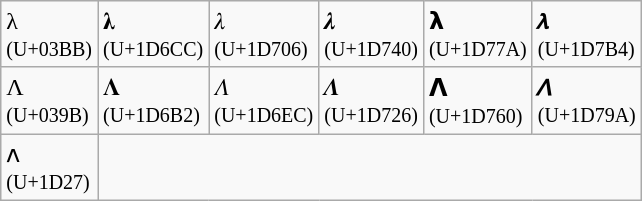<table class="wikitable">
<tr>
<td>λ<br><small>(U+03BB)</small></td>
<td>𝛌<br><small>(U+1D6CC)</small></td>
<td>𝜆<br><small>(U+1D706)</small></td>
<td>𝝀<br><small>(U+1D740)</small></td>
<td>𝝺<br><small>(U+1D77A)</small></td>
<td>𝞴<br><small>(U+1D7B4)</small></td>
</tr>
<tr>
<td>Λ<br><small>(U+039B)</small></td>
<td>𝚲<br><small>(U+1D6B2)</small></td>
<td>𝛬<br><small>(U+1D6EC)</small></td>
<td>𝜦<br><small>(U+1D726)</small></td>
<td>𝝠<br><small>(U+1D760)</small></td>
<td>𝞚<br><small>(U+1D79A)</small></td>
</tr>
<tr>
<td>ᴧ<br><small>(U+1D27)</small></td>
</tr>
</table>
